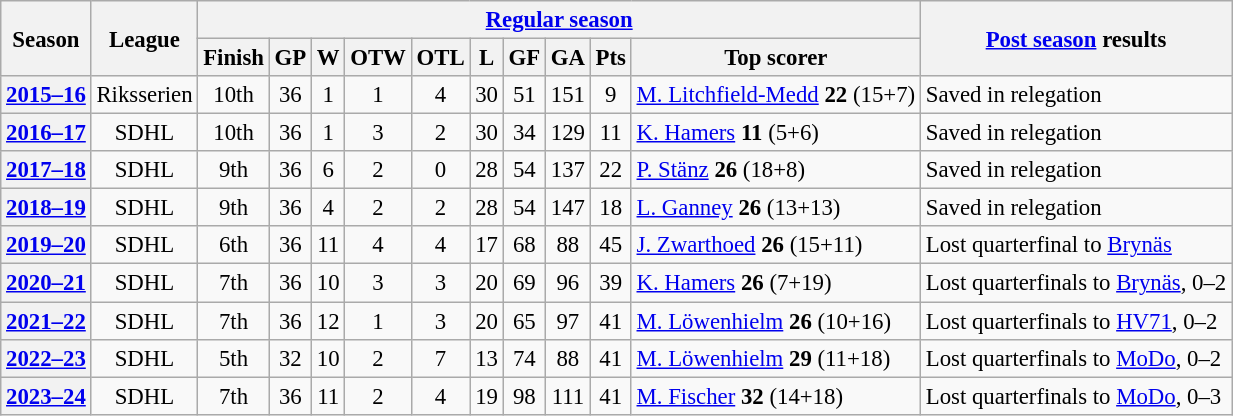<table class="wikitable" style="text-align: center; font-size: 95%">
<tr>
<th rowspan="2">Season</th>
<th rowspan="2">League</th>
<th colspan="10"><a href='#'>Regular season</a></th>
<th rowspan="2"><a href='#'>Post season</a> results</th>
</tr>
<tr>
<th>Finish</th>
<th>GP</th>
<th>W</th>
<th>OTW</th>
<th>OTL</th>
<th>L</th>
<th>GF</th>
<th>GA</th>
<th>Pts</th>
<th>Top scorer</th>
</tr>
<tr>
<th><a href='#'>2015–16</a></th>
<td>Riksserien</td>
<td>10th</td>
<td>36</td>
<td>1</td>
<td>1</td>
<td>4</td>
<td>30</td>
<td>51</td>
<td>151</td>
<td>9</td>
<td align="left"> <a href='#'>M. Litchfield-Medd</a> <strong>22</strong> (15+7)</td>
<td align=left>Saved in relegation</td>
</tr>
<tr>
<th><a href='#'>2016–17</a></th>
<td>SDHL</td>
<td>10th</td>
<td>36</td>
<td>1</td>
<td>3</td>
<td>2</td>
<td>30</td>
<td>34</td>
<td>129</td>
<td>11</td>
<td align="left"> <a href='#'>K. Hamers</a> <strong>11</strong> (5+6)</td>
<td align=left>Saved in relegation</td>
</tr>
<tr>
<th><a href='#'>2017–18</a></th>
<td>SDHL</td>
<td>9th</td>
<td>36</td>
<td>6</td>
<td>2</td>
<td>0</td>
<td>28</td>
<td>54</td>
<td>137</td>
<td>22</td>
<td align="left"> <a href='#'>P. Stänz</a> <strong>26</strong> (18+8)</td>
<td align=left>Saved in relegation</td>
</tr>
<tr>
<th><a href='#'>2018–19</a></th>
<td>SDHL</td>
<td>9th</td>
<td>36</td>
<td>4</td>
<td>2</td>
<td>2</td>
<td>28</td>
<td>54</td>
<td>147</td>
<td>18</td>
<td align="left"> <a href='#'>L. Ganney</a> <strong>26</strong> (13+13)</td>
<td align=left>Saved in relegation</td>
</tr>
<tr>
<th><a href='#'>2019–20</a></th>
<td>SDHL</td>
<td>6th</td>
<td>36</td>
<td>11</td>
<td>4</td>
<td>4</td>
<td>17</td>
<td>68</td>
<td>88</td>
<td>45</td>
<td align="left"> <a href='#'>J. Zwarthoed</a> <strong>26</strong> (15+11)</td>
<td align=left>Lost quarterfinal to <a href='#'>Brynäs</a></td>
</tr>
<tr>
<th><a href='#'>2020–21</a></th>
<td>SDHL</td>
<td>7th</td>
<td>36</td>
<td>10</td>
<td>3</td>
<td>3</td>
<td>20</td>
<td>69</td>
<td>96</td>
<td>39</td>
<td align="left"> <a href='#'>K. Hamers</a> <strong>26</strong> (7+19)</td>
<td align="left">Lost quarterfinals to <a href='#'>Brynäs</a>, 0–2</td>
</tr>
<tr>
<th><a href='#'>2021–22</a></th>
<td>SDHL</td>
<td>7th</td>
<td>36</td>
<td>12</td>
<td>1</td>
<td>3</td>
<td>20</td>
<td>65</td>
<td>97</td>
<td>41</td>
<td align="left"> <a href='#'>M. Löwenhielm</a> <strong>26</strong> (10+16)</td>
<td align=left>Lost quarterfinals to <a href='#'>HV71</a>, 0–2</td>
</tr>
<tr>
<th><a href='#'>2022–23</a></th>
<td>SDHL</td>
<td>5th</td>
<td>32</td>
<td>10</td>
<td>2</td>
<td>7</td>
<td>13</td>
<td>74</td>
<td>88</td>
<td>41</td>
<td align="left"> <a href='#'>M. Löwenhielm</a> <strong>29</strong> (11+18)</td>
<td align=left>Lost quarterfinals to <a href='#'>MoDo</a>, 0–2</td>
</tr>
<tr>
<th><a href='#'>2023–24</a></th>
<td>SDHL</td>
<td>7th</td>
<td>36</td>
<td>11</td>
<td>2</td>
<td>4</td>
<td>19</td>
<td>98</td>
<td>111</td>
<td>41</td>
<td align="left"> <a href='#'>M. Fischer</a> <strong>32</strong> (14+18)</td>
<td align=left>Lost quarterfinals to <a href='#'>MoDo</a>, 0–3</td>
</tr>
</table>
